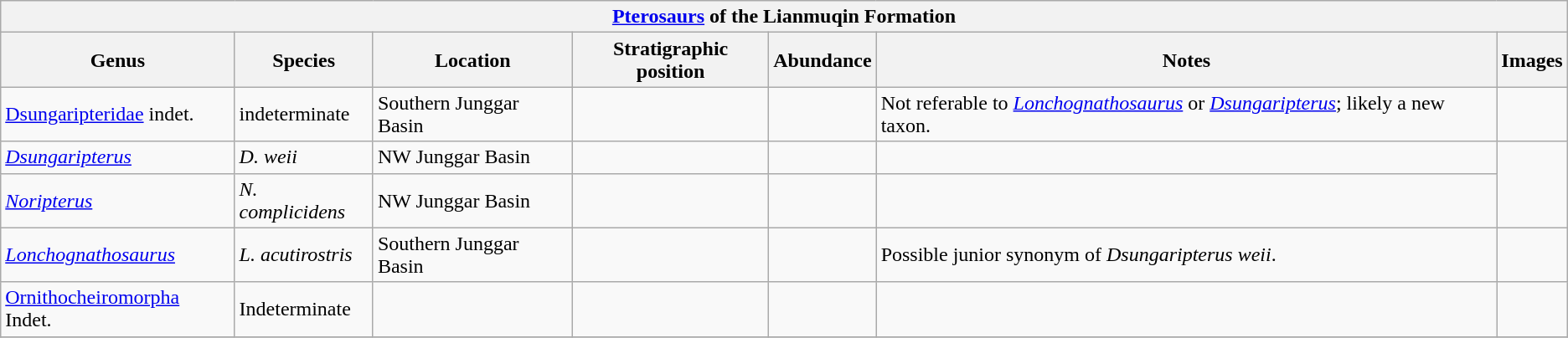<table class="wikitable" align="center">
<tr>
<th colspan="7" align="center"><strong><a href='#'>Pterosaurs</a> of the Lianmuqin Formation</strong></th>
</tr>
<tr>
<th>Genus</th>
<th>Species</th>
<th>Location</th>
<th>Stratigraphic position</th>
<th>Abundance</th>
<th>Notes</th>
<th>Images</th>
</tr>
<tr>
<td><a href='#'>Dsungaripteridae</a> indet.</td>
<td>indeterminate</td>
<td>Southern Junggar Basin</td>
<td></td>
<td></td>
<td>Not referable to <em><a href='#'>Lonchognathosaurus</a></em> or <em><a href='#'>Dsungaripterus</a></em>; likely a new taxon.</td>
<td></td>
</tr>
<tr>
<td><em><a href='#'>Dsungaripterus</a></em></td>
<td><em>D. weii</em></td>
<td>NW Junggar Basin</td>
<td></td>
<td></td>
<td></td>
<td rowspan=2></td>
</tr>
<tr>
<td><em><a href='#'>Noripterus</a></em></td>
<td><em>N. complicidens</em></td>
<td>NW Junggar Basin</td>
<td></td>
<td></td>
<td></td>
</tr>
<tr>
<td><em><a href='#'>Lonchognathosaurus</a></em></td>
<td><em>L. acutirostris</em></td>
<td>Southern Junggar Basin</td>
<td></td>
<td></td>
<td>Possible junior synonym of <em>Dsungaripterus weii</em>.</td>
<td></td>
</tr>
<tr>
<td><a href='#'>Ornithocheiromorpha</a> Indet.</td>
<td>Indeterminate</td>
<td></td>
<td></td>
<td></td>
<td></td>
<td></td>
</tr>
<tr>
</tr>
</table>
